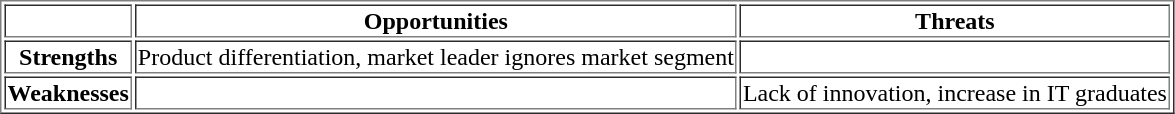<table border>
<tr>
<th></th>
<th>Opportunities</th>
<th>Threats</th>
</tr>
<tr>
<th>Strengths</th>
<td>Product differentiation, market leader ignores market segment</td>
<td></td>
</tr>
<tr>
<th>Weaknesses</th>
<td></td>
<td>Lack of innovation, increase in IT graduates</td>
</tr>
</table>
